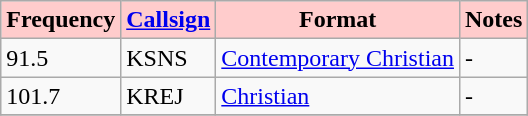<table class="wikitable">
<tr>
<th style="background:#ffcccc;">Frequency</th>
<th style="background:#ffcccc;"><a href='#'>Callsign</a></th>
<th style="background:#ffcccc;">Format</th>
<th style="background:#ffcccc;">Notes</th>
</tr>
<tr>
<td>91.5</td>
<td>KSNS</td>
<td><a href='#'>Contemporary Christian</a></td>
<td>-</td>
</tr>
<tr>
<td>101.7</td>
<td>KREJ</td>
<td><a href='#'>Christian</a></td>
<td>-</td>
</tr>
<tr>
</tr>
</table>
